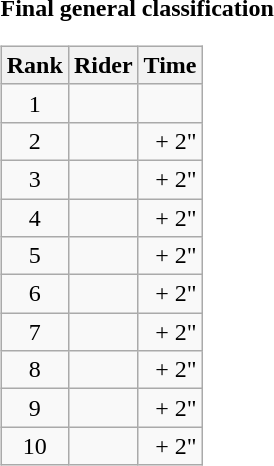<table>
<tr>
<td><strong>Final general classification</strong><br><table class="wikitable">
<tr>
<th scope="col">Rank</th>
<th scope="col">Rider</th>
<th scope="col">Time</th>
</tr>
<tr>
<td style="text-align:center;">1</td>
<td></td>
<td style="text-align:right;"></td>
</tr>
<tr>
<td style="text-align:center;">2</td>
<td></td>
<td style="text-align:right;">+ 2"</td>
</tr>
<tr>
<td style="text-align:center;">3</td>
<td></td>
<td style="text-align:right;">+ 2"</td>
</tr>
<tr>
<td style="text-align:center;">4</td>
<td></td>
<td style="text-align:right;">+ 2"</td>
</tr>
<tr>
<td style="text-align:center;">5</td>
<td></td>
<td style="text-align:right;">+ 2"</td>
</tr>
<tr>
<td style="text-align:center;">6</td>
<td></td>
<td style="text-align:right;">+ 2"</td>
</tr>
<tr>
<td style="text-align:center;">7</td>
<td></td>
<td style="text-align:right;">+ 2"</td>
</tr>
<tr>
<td style="text-align:center;">8</td>
<td></td>
<td style="text-align:right;">+ 2"</td>
</tr>
<tr>
<td style="text-align:center;">9</td>
<td></td>
<td style="text-align:right;">+ 2"</td>
</tr>
<tr>
<td style="text-align:center;">10</td>
<td></td>
<td style="text-align:right;">+ 2"</td>
</tr>
</table>
</td>
</tr>
</table>
